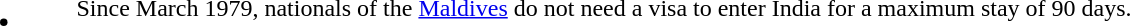<table>
<tr>
<td class=nowrap style="padding:0 2em 0 0"><br><ul><li></li></ul></td>
<td>Since March 1979, nationals of the <a href='#'>Maldives</a> do not need a visa to enter India for a maximum stay of 90 days.</td>
</tr>
</table>
